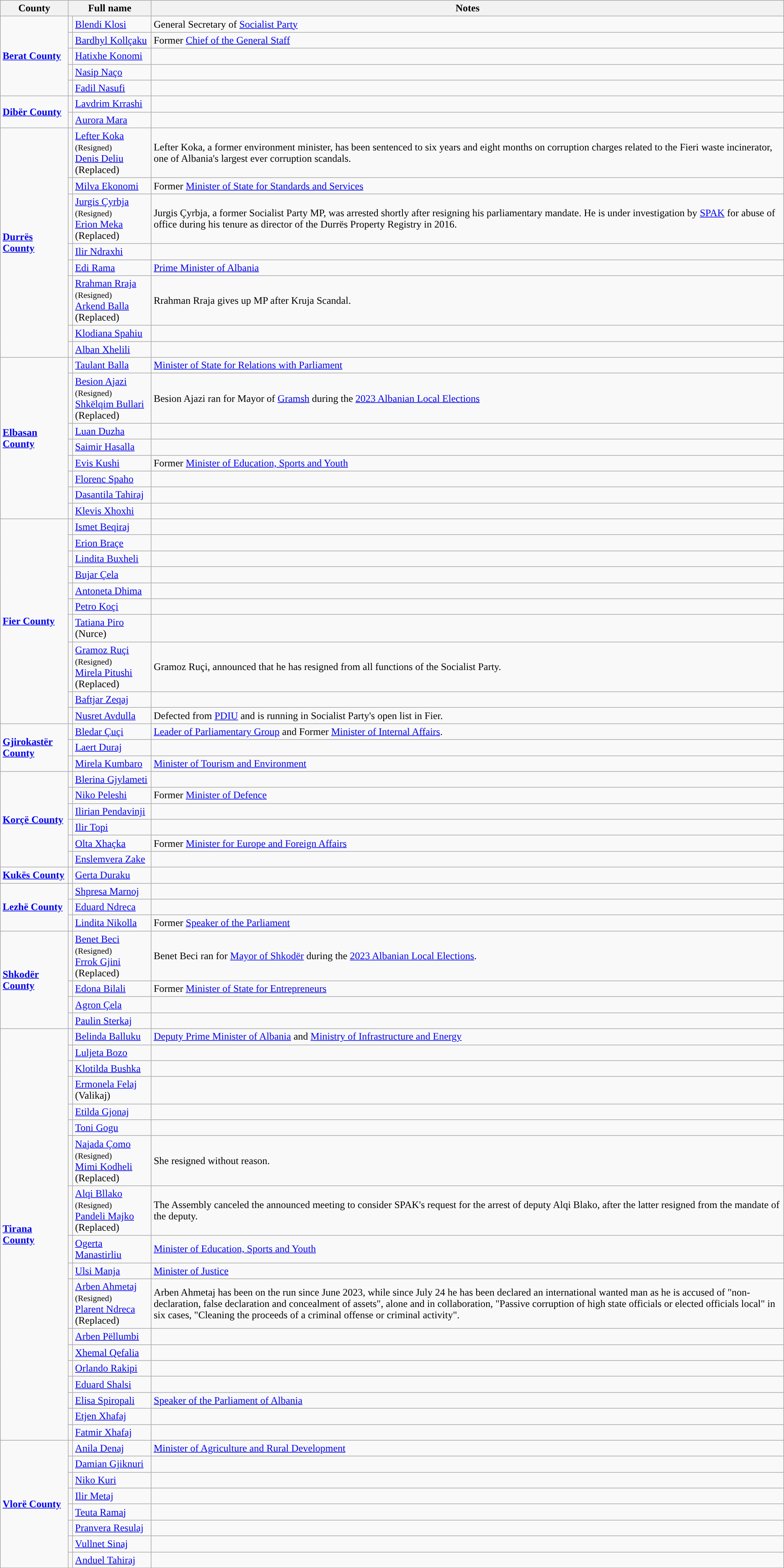<table class="wikitable">
<tr>
<th>County</th>
<th colspan="2">Full name</th>
<th>Notes</th>
</tr>
<tr>
<td rowspan="5"><strong><a href='#'>Berat County</a></strong></td>
<td></td>
<td><a href='#'>Blendi Klosi</a></td>
<td>General Secretary of <a href='#'>Socialist Party</a></td>
</tr>
<tr>
<td></td>
<td><a href='#'>Bardhyl Kollçaku</a></td>
<td>Former <a href='#'>Chief of the General Staff</a></td>
</tr>
<tr>
<td></td>
<td><a href='#'>Hatixhe Konomi</a></td>
<td></td>
</tr>
<tr>
<td></td>
<td><a href='#'>Nasip Naço</a></td>
<td></td>
</tr>
<tr>
<td></td>
<td><a href='#'>Fadil Nasufi</a></td>
<td></td>
</tr>
<tr>
<td rowspan="2"><strong><a href='#'>Dibër County</a></strong></td>
<td></td>
<td><a href='#'>Lavdrim Krrashi</a></td>
<td></td>
</tr>
<tr>
<td></td>
<td><a href='#'>Aurora Mara</a></td>
<td></td>
</tr>
<tr>
<td rowspan="8"><strong><a href='#'>Durrës County</a></strong></td>
<td></td>
<td><a href='#'>Lefter Koka</a><small> (Resigned)</small> <br><a href='#'>Denis Deliu</a> (Replaced)</td>
<td>Lefter Koka, a former environment minister, has been sentenced to six years and eight months on corruption charges related to the Fieri waste incinerator, one of Albania's largest ever corruption scandals.</td>
</tr>
<tr>
<td></td>
<td><a href='#'>Milva Ekonomi</a></td>
<td>Former <a href='#'>Minister of State for Standards and Services</a></td>
</tr>
<tr>
<td></td>
<td><a href='#'>Jurgis Çyrbja</a><small> (Resigned)</small> <br><a href='#'>Erion Meka</a> (Replaced)</td>
<td>Jurgis Çyrbja, a former Socialist Party MP, was arrested shortly after resigning his parliamentary mandate. He is under investigation by <a href='#'>SPAK</a> for abuse of office during his tenure as director of the Durrës Property Registry in 2016.</td>
</tr>
<tr>
<td></td>
<td><a href='#'>Ilir Ndraxhi</a></td>
<td></td>
</tr>
<tr>
<td></td>
<td><a href='#'>Edi Rama</a></td>
<td><a href='#'>Prime Minister of Albania</a></td>
</tr>
<tr>
<td></td>
<td><a href='#'>Rrahman Rraja</a><small> (Resigned)</small> <br><a href='#'>Arkend Balla</a> (Replaced)</td>
<td>Rrahman Rraja gives up MP after Kruja Scandal.</td>
</tr>
<tr>
<td></td>
<td><a href='#'>Klodiana Spahiu</a></td>
<td></td>
</tr>
<tr>
<td></td>
<td><a href='#'>Alban Xhelili</a></td>
<td></td>
</tr>
<tr>
<td rowspan="8"><strong><a href='#'>Elbasan County</a></strong></td>
<td></td>
<td><a href='#'>Taulant Balla</a></td>
<td><a href='#'>Minister of State for Relations with Parliament</a></td>
</tr>
<tr>
<td></td>
<td><a href='#'>Besion Ajazi</a><small> (Resigned)</small> <br><a href='#'>Shkëlqim Bullari</a> (Replaced)</td>
<td>Besion Ajazi ran for Mayor of <a href='#'>Gramsh</a> during the <a href='#'>2023 Albanian Local Elections</a></td>
</tr>
<tr>
<td></td>
<td><a href='#'>Luan Duzha</a></td>
<td></td>
</tr>
<tr>
<td></td>
<td><a href='#'>Saimir Hasalla</a></td>
<td></td>
</tr>
<tr>
<td></td>
<td><a href='#'>Evis Kushi</a></td>
<td>Former <a href='#'>Minister of Education, Sports and Youth</a></td>
</tr>
<tr>
<td></td>
<td><a href='#'>Florenc Spaho</a></td>
<td></td>
</tr>
<tr>
<td></td>
<td><a href='#'>Dasantila Tahiraj</a></td>
<td></td>
</tr>
<tr>
<td></td>
<td><a href='#'>Klevis Xhoxhi</a></td>
<td></td>
</tr>
<tr>
<td rowspan="10"><strong><a href='#'>Fier County</a></strong></td>
<td></td>
<td><a href='#'>Ismet Beqiraj</a></td>
<td></td>
</tr>
<tr>
<td></td>
<td><a href='#'>Erion Braçe</a></td>
<td></td>
</tr>
<tr>
<td></td>
<td><a href='#'>Lindita Buxheli</a></td>
<td></td>
</tr>
<tr>
<td></td>
<td><a href='#'>Bujar Çela</a></td>
<td></td>
</tr>
<tr>
<td></td>
<td><a href='#'>Antoneta Dhima</a></td>
<td></td>
</tr>
<tr>
<td></td>
<td><a href='#'>Petro Koçi</a></td>
<td></td>
</tr>
<tr>
<td></td>
<td><a href='#'>Tatiana Piro</a><br>(Nurce)</td>
<td></td>
</tr>
<tr>
<td></td>
<td><a href='#'>Gramoz Ruçi</a><small> (Resigned)</small> <br><a href='#'>Mirela Pitushi</a> (Replaced)</td>
<td>Gramoz Ruçi, announced that he has resigned from all functions of the Socialist Party.</td>
</tr>
<tr>
<td></td>
<td><a href='#'>Baftjar Zeqaj</a></td>
<td></td>
</tr>
<tr>
<td></td>
<td><a href='#'>Nusret Avdulla</a></td>
<td>Defected from <a href='#'>PDIU</a> and is running in Socialist Party's open list in Fier.</td>
</tr>
<tr>
<td rowspan="3"><strong><a href='#'>Gjirokastër County</a></strong></td>
<td></td>
<td><a href='#'>Bledar Çuçi</a></td>
<td><a href='#'> Leader of Parliamentary Group</a> and Former <a href='#'>Minister of Internal Affairs</a>.</td>
</tr>
<tr>
<td></td>
<td><a href='#'>Laert Duraj</a></td>
<td></td>
</tr>
<tr>
<td></td>
<td><a href='#'>Mirela Kumbaro</a></td>
<td><a href='#'>Minister of Tourism and Environment</a></td>
</tr>
<tr>
<td rowspan="6"><strong><a href='#'>Korçë County</a></strong></td>
<td></td>
<td><a href='#'>Blerina Gjylameti</a></td>
<td></td>
</tr>
<tr>
<td></td>
<td><a href='#'>Niko Peleshi</a></td>
<td>Former <a href='#'>Minister of Defence</a></td>
</tr>
<tr>
<td></td>
<td><a href='#'>Ilirian Pendavinji</a></td>
<td></td>
</tr>
<tr>
<td></td>
<td><a href='#'>Ilir Topi</a></td>
<td></td>
</tr>
<tr>
<td></td>
<td><a href='#'>Olta Xhaçka</a></td>
<td>Former <a href='#'>Minister for Europe and Foreign Affairs</a></td>
</tr>
<tr>
<td></td>
<td><a href='#'>Enslemvera Zake</a></td>
<td></td>
</tr>
<tr>
<td><strong><a href='#'>Kukës County</a></strong></td>
<td></td>
<td><a href='#'>Gerta Duraku</a></td>
<td></td>
</tr>
<tr>
<td rowspan="3"><strong><a href='#'>Lezhë County</a></strong></td>
<td></td>
<td><a href='#'>Shpresa Marnoj</a></td>
<td></td>
</tr>
<tr>
<td></td>
<td><a href='#'>Eduard Ndreca</a></td>
<td></td>
</tr>
<tr>
<td></td>
<td><a href='#'>Lindita Nikolla</a></td>
<td>Former <a href='#'>Speaker of the Parliament</a></td>
</tr>
<tr>
<td rowspan="4"><strong><a href='#'>Shkodër County</a></strong></td>
<td></td>
<td><a href='#'>Benet Beci</a><small> (Resigned)</small> <br><a href='#'>Frrok Gjini</a> (Replaced)</td>
<td>Benet Beci ran for <a href='#'>Mayor of Shkodër</a> during the <a href='#'>2023 Albanian Local Elections</a>.</td>
</tr>
<tr>
<td></td>
<td><a href='#'>Edona Bilali</a></td>
<td>Former <a href='#'>Minister of State for Entrepreneurs</a></td>
</tr>
<tr>
<td></td>
<td><a href='#'>Agron Çela</a></td>
<td></td>
</tr>
<tr>
<td></td>
<td><a href='#'>Paulin Sterkaj</a></td>
<td></td>
</tr>
<tr>
<td rowspan="18"><strong><a href='#'>Tirana County</a></strong></td>
<td></td>
<td><a href='#'>Belinda Balluku</a></td>
<td><a href='#'>Deputy Prime Minister of Albania</a> and <a href='#'>Ministry of Infrastructure and Energy</a></td>
</tr>
<tr>
<td></td>
<td><a href='#'>Luljeta Bozo</a></td>
<td></td>
</tr>
<tr>
<td></td>
<td><a href='#'>Klotilda Bushka</a></td>
<td></td>
</tr>
<tr>
<td></td>
<td><a href='#'>Ermonela Felaj</a> (Valikaj)</td>
<td></td>
</tr>
<tr>
<td></td>
<td><a href='#'>Etilda Gjonaj</a></td>
<td></td>
</tr>
<tr>
<td></td>
<td><a href='#'>Toni Gogu</a></td>
<td></td>
</tr>
<tr>
<td></td>
<td><a href='#'>Najada Çomo</a><small> (Resigned)</small> <br><a href='#'>Mimi Kodheli</a> (Replaced)</td>
<td>She resigned without reason.</td>
</tr>
<tr>
<td></td>
<td><a href='#'>Alqi Bllako</a><small> (Resigned)</small> <br><a href='#'>Pandeli Majko</a> (Replaced)</td>
<td>The Assembly canceled the announced meeting to consider SPAK's request for the arrest of deputy Alqi Blako, after the latter resigned from the mandate of the deputy.</td>
</tr>
<tr>
<td></td>
<td><a href='#'>Ogerta Manastirliu</a></td>
<td><a href='#'>Minister of Education, Sports and Youth</a></td>
</tr>
<tr>
<td></td>
<td><a href='#'>Ulsi Manja</a></td>
<td><a href='#'>Minister of Justice</a></td>
</tr>
<tr>
<td></td>
<td><a href='#'>Arben Ahmetaj</a><small> (Resigned)</small> <br><a href='#'>Plarent Ndreca</a> (Replaced)</td>
<td>Arben Ahmetaj has been on the run since June 2023, while since July 24 he has been declared an international wanted man as he is accused of "non-declaration, false declaration and concealment of assets", alone and in collaboration, "Passive corruption of high state officials or elected officials local" in six cases, "Cleaning the proceeds of a criminal offense or criminal activity".</td>
</tr>
<tr>
<td></td>
<td><a href='#'>Arben Pëllumbi</a></td>
<td></td>
</tr>
<tr>
<td></td>
<td><a href='#'>Xhemal Qefalia</a></td>
<td></td>
</tr>
<tr>
<td></td>
<td><a href='#'>Orlando Rakipi</a></td>
<td></td>
</tr>
<tr>
<td></td>
<td><a href='#'>Eduard Shalsi</a></td>
<td></td>
</tr>
<tr>
<td></td>
<td><a href='#'>Elisa Spiropali</a></td>
<td><a href='#'>Speaker of the Parliament of Albania</a></td>
</tr>
<tr>
<td></td>
<td><a href='#'>Etjen Xhafaj</a></td>
<td></td>
</tr>
<tr>
<td></td>
<td><a href='#'>Fatmir Xhafaj</a></td>
<td></td>
</tr>
<tr>
<td rowspan="8"><strong><a href='#'>Vlorë County</a></strong></td>
<td></td>
<td><a href='#'>Anila Denaj</a></td>
<td><a href='#'>Minister of Agriculture and Rural Development</a></td>
</tr>
<tr>
<td></td>
<td><a href='#'>Damian Gjiknuri</a></td>
<td></td>
</tr>
<tr>
<td></td>
<td><a href='#'>Niko Kuri</a></td>
<td></td>
</tr>
<tr>
<td></td>
<td><a href='#'>Ilir Metaj</a></td>
<td></td>
</tr>
<tr>
<td></td>
<td><a href='#'>Teuta Ramaj</a></td>
<td></td>
</tr>
<tr>
<td></td>
<td><a href='#'>Pranvera Resulaj</a></td>
<td></td>
</tr>
<tr>
<td></td>
<td><a href='#'>Vullnet Sinaj</a></td>
<td></td>
</tr>
<tr>
<td></td>
<td><a href='#'>Anduel Tahiraj</a></td>
<td></td>
</tr>
</table>
